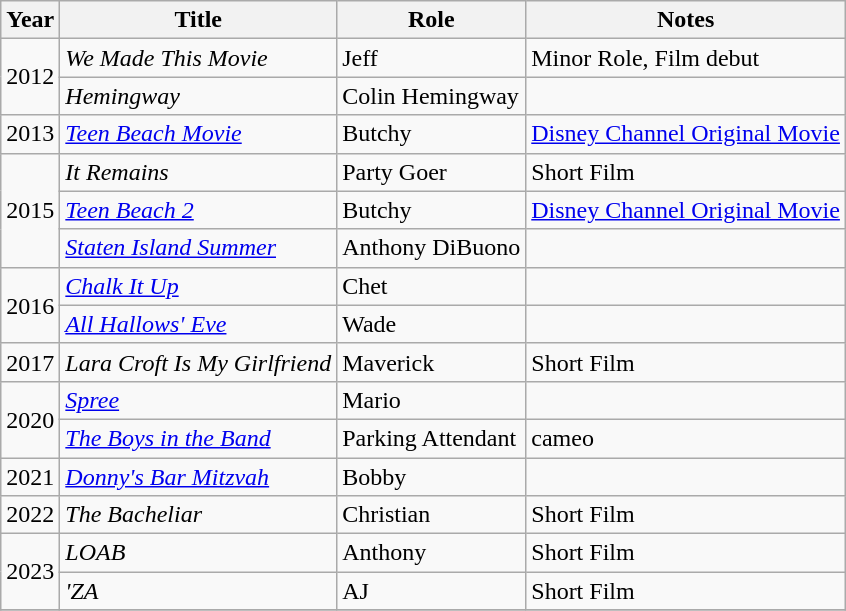<table class="wikitable sortable">
<tr>
<th>Year</th>
<th>Title</th>
<th>Role</th>
<th class="unsortable">Notes</th>
</tr>
<tr>
<td rowspan=2>2012</td>
<td><em>We Made This Movie</em></td>
<td>Jeff</td>
<td>Minor Role, Film debut</td>
</tr>
<tr>
<td><em>Hemingway</em></td>
<td>Colin Hemingway</td>
<td></td>
</tr>
<tr>
<td>2013</td>
<td><em><a href='#'>Teen Beach Movie</a></em></td>
<td>Butchy</td>
<td><a href='#'>Disney Channel Original Movie</a></td>
</tr>
<tr>
<td rowspan=3>2015</td>
<td><em>It Remains</em></td>
<td>Party Goer</td>
<td>Short Film</td>
</tr>
<tr>
<td><em><a href='#'>Teen Beach 2</a></em></td>
<td>Butchy</td>
<td><a href='#'>Disney Channel Original Movie</a></td>
</tr>
<tr>
<td><em><a href='#'>Staten Island Summer</a></em></td>
<td>Anthony DiBuono</td>
<td></td>
</tr>
<tr>
<td rowspan="2">2016</td>
<td><em><a href='#'>Chalk It Up</a></em></td>
<td>Chet</td>
<td></td>
</tr>
<tr>
<td><em><a href='#'>All Hallows' Eve</a></em></td>
<td>Wade</td>
<td></td>
</tr>
<tr>
<td>2017</td>
<td><em>Lara Croft Is My Girlfriend</em></td>
<td>Maverick</td>
<td>Short Film</td>
</tr>
<tr>
<td rowspan="2">2020</td>
<td><em><a href='#'>Spree</a></em></td>
<td>Mario</td>
<td></td>
</tr>
<tr>
<td><em><a href='#'>The Boys in the Band</a></em></td>
<td>Parking Attendant</td>
<td>cameo</td>
</tr>
<tr>
<td>2021</td>
<td><em><a href='#'>Donny's Bar Mitzvah</a></em></td>
<td>Bobby</td>
<td></td>
</tr>
<tr>
<td>2022</td>
<td><em>The Bacheliar</em></td>
<td>Christian</td>
<td>Short Film</td>
</tr>
<tr>
<td rowspan="2">2023</td>
<td><em>LOAB</em></td>
<td>Anthony</td>
<td>Short Film</td>
</tr>
<tr>
<td><em>'ZA</em></td>
<td>AJ</td>
<td>Short Film</td>
</tr>
<tr>
</tr>
</table>
